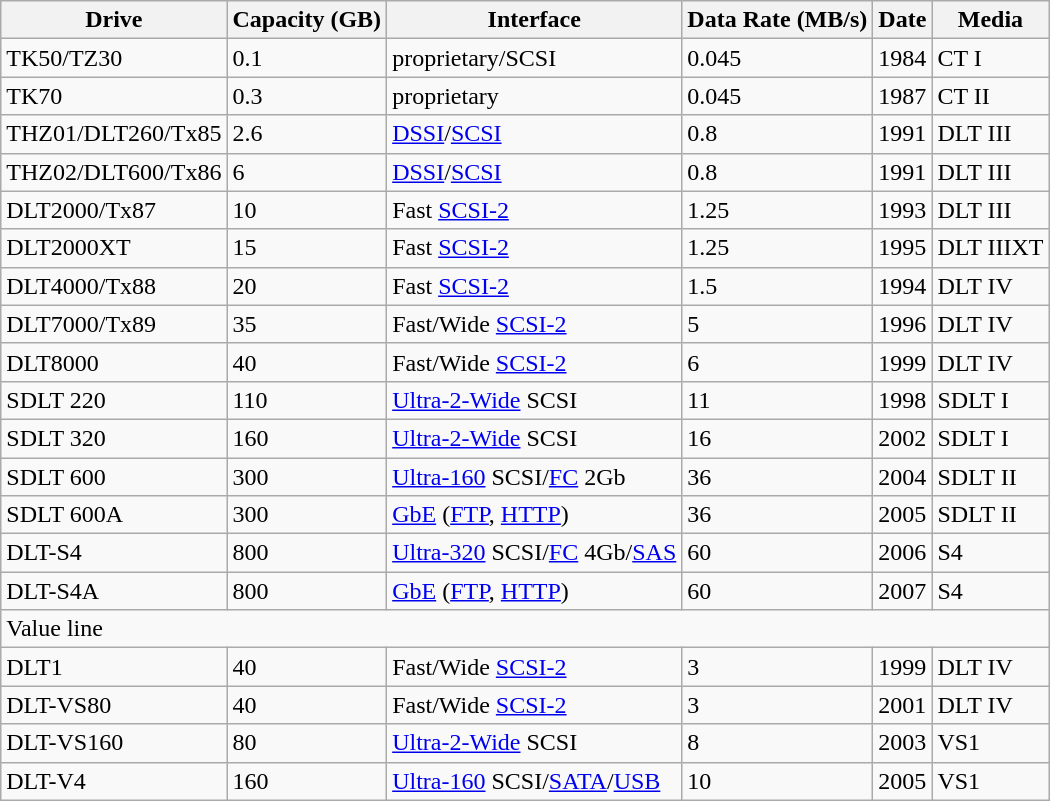<table class="wikitable sortable">
<tr>
<th>Drive</th>
<th>Capacity (GB)</th>
<th>Interface</th>
<th>Data Rate (MB/s)</th>
<th>Date</th>
<th>Media</th>
</tr>
<tr>
<td>TK50/TZ30</td>
<td>0.1</td>
<td>proprietary/SCSI</td>
<td>0.045</td>
<td>1984</td>
<td>CT I</td>
</tr>
<tr>
<td>TK70</td>
<td>0.3</td>
<td>proprietary</td>
<td>0.045</td>
<td>1987</td>
<td>CT II</td>
</tr>
<tr>
<td>THZ01/DLT260/Tx85</td>
<td>2.6</td>
<td><a href='#'>DSSI</a>/<a href='#'>SCSI</a></td>
<td>0.8</td>
<td>1991</td>
<td>DLT III</td>
</tr>
<tr>
<td>THZ02/DLT600/Tx86</td>
<td>6</td>
<td><a href='#'>DSSI</a>/<a href='#'>SCSI</a></td>
<td>0.8</td>
<td>1991</td>
<td>DLT III</td>
</tr>
<tr>
<td>DLT2000/Tx87</td>
<td>10</td>
<td>Fast <a href='#'>SCSI-2</a></td>
<td>1.25</td>
<td>1993</td>
<td>DLT III</td>
</tr>
<tr>
<td>DLT2000XT</td>
<td>15</td>
<td>Fast <a href='#'>SCSI-2</a></td>
<td>1.25</td>
<td>1995</td>
<td>DLT IIIXT</td>
</tr>
<tr>
<td>DLT4000/Tx88</td>
<td>20</td>
<td>Fast <a href='#'>SCSI-2</a></td>
<td>1.5</td>
<td>1994</td>
<td>DLT IV</td>
</tr>
<tr>
<td>DLT7000/Tx89</td>
<td>35</td>
<td>Fast/Wide <a href='#'>SCSI-2</a></td>
<td>5</td>
<td>1996</td>
<td>DLT IV</td>
</tr>
<tr>
<td>DLT8000</td>
<td>40</td>
<td>Fast/Wide <a href='#'>SCSI-2</a></td>
<td>6</td>
<td>1999</td>
<td>DLT IV</td>
</tr>
<tr>
<td>SDLT 220</td>
<td>110</td>
<td><a href='#'>Ultra-2-Wide</a> SCSI</td>
<td>11</td>
<td>1998</td>
<td>SDLT I</td>
</tr>
<tr>
<td>SDLT 320</td>
<td>160</td>
<td><a href='#'>Ultra-2-Wide</a> SCSI</td>
<td>16</td>
<td>2002</td>
<td>SDLT I</td>
</tr>
<tr>
<td>SDLT 600</td>
<td>300</td>
<td><a href='#'>Ultra-160</a> SCSI/<a href='#'>FC</a> 2Gb</td>
<td>36</td>
<td>2004</td>
<td>SDLT II</td>
</tr>
<tr>
<td>SDLT 600A</td>
<td>300</td>
<td><a href='#'>GbE</a> (<a href='#'>FTP</a>, <a href='#'>HTTP</a>)</td>
<td>36</td>
<td>2005</td>
<td>SDLT II</td>
</tr>
<tr>
<td>DLT-S4</td>
<td>800</td>
<td><a href='#'>Ultra-320</a> SCSI/<a href='#'>FC</a> 4Gb/<a href='#'>SAS</a></td>
<td>60</td>
<td>2006</td>
<td>S4</td>
</tr>
<tr>
<td>DLT-S4A</td>
<td>800</td>
<td><a href='#'>GbE</a> (<a href='#'>FTP</a>, <a href='#'>HTTP</a>)</td>
<td>60</td>
<td>2007</td>
<td>S4</td>
</tr>
<tr>
<td colspan=6>Value line</td>
</tr>
<tr>
<td>DLT1</td>
<td>40</td>
<td>Fast/Wide <a href='#'>SCSI-2</a></td>
<td>3</td>
<td>1999</td>
<td>DLT IV</td>
</tr>
<tr>
<td>DLT-VS80</td>
<td>40</td>
<td>Fast/Wide <a href='#'>SCSI-2</a></td>
<td>3</td>
<td>2001</td>
<td>DLT IV</td>
</tr>
<tr>
<td>DLT-VS160</td>
<td>80</td>
<td><a href='#'>Ultra-2-Wide</a> SCSI</td>
<td>8</td>
<td>2003</td>
<td>VS1</td>
</tr>
<tr>
<td>DLT-V4</td>
<td>160</td>
<td><a href='#'>Ultra-160</a> SCSI/<a href='#'>SATA</a>/<a href='#'>USB</a></td>
<td>10</td>
<td>2005</td>
<td>VS1</td>
</tr>
</table>
